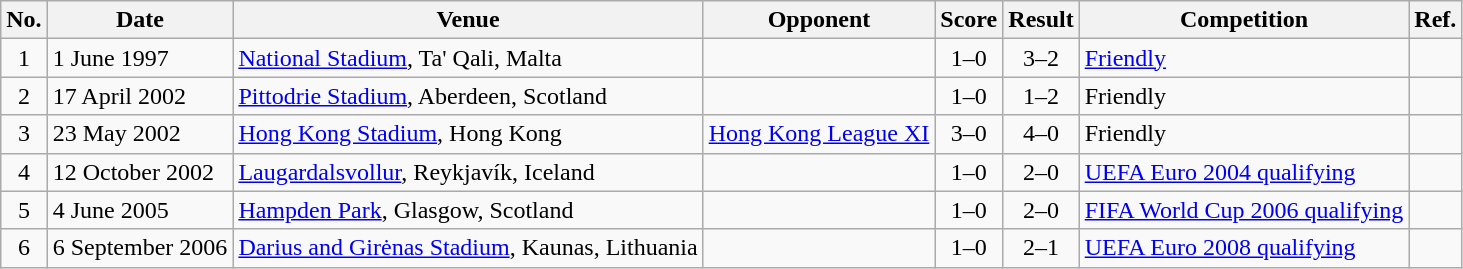<table class="wikitable sortable">
<tr>
<th>No.</th>
<th>Date</th>
<th>Venue</th>
<th>Opponent</th>
<th>Score</th>
<th>Result</th>
<th>Competition</th>
<th>Ref.</th>
</tr>
<tr>
<td align="center">1</td>
<td>1 June 1997</td>
<td><a href='#'>National Stadium</a>, Ta' Qali, Malta</td>
<td></td>
<td align="center">1–0</td>
<td align="center">3–2</td>
<td><a href='#'>Friendly</a></td>
<td align="center"></td>
</tr>
<tr>
<td align="center">2</td>
<td>17 April 2002</td>
<td><a href='#'>Pittodrie Stadium</a>, Aberdeen, Scotland</td>
<td></td>
<td align="center">1–0</td>
<td align="center">1–2</td>
<td>Friendly</td>
<td align="center"></td>
</tr>
<tr>
<td align="center">3</td>
<td>23 May 2002</td>
<td><a href='#'>Hong Kong Stadium</a>, Hong Kong</td>
<td><a href='#'>Hong Kong League XI</a></td>
<td align="center">3–0</td>
<td align="center">4–0</td>
<td>Friendly</td>
<td align="center"></td>
</tr>
<tr>
<td align="center">4</td>
<td>12 October 2002</td>
<td><a href='#'>Laugardalsvollur</a>, Reykjavík, Iceland</td>
<td></td>
<td align="center">1–0</td>
<td align="center">2–0</td>
<td><a href='#'>UEFA Euro 2004 qualifying</a></td>
<td align="center"></td>
</tr>
<tr>
<td align="center">5</td>
<td>4 June 2005</td>
<td><a href='#'>Hampden Park</a>, Glasgow, Scotland</td>
<td></td>
<td align="center">1–0</td>
<td align="center">2–0</td>
<td><a href='#'>FIFA World Cup 2006 qualifying</a></td>
<td align="center"></td>
</tr>
<tr>
<td align="center">6</td>
<td>6 September 2006</td>
<td><a href='#'>Darius and Girėnas Stadium</a>, Kaunas, Lithuania</td>
<td></td>
<td align="center">1–0</td>
<td align="center">2–1</td>
<td><a href='#'>UEFA Euro 2008 qualifying</a></td>
<td align="center"></td>
</tr>
</table>
